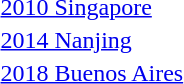<table>
<tr>
<td><a href='#'>2010 Singapore</a><br></td>
<td></td>
<td></td>
<td></td>
</tr>
<tr>
<td><a href='#'>2014 Nanjing</a><br></td>
<td></td>
<td></td>
<td></td>
</tr>
<tr>
<td><a href='#'>2018 Buenos Aires</a><br></td>
<td></td>
<td></td>
<td></td>
</tr>
</table>
